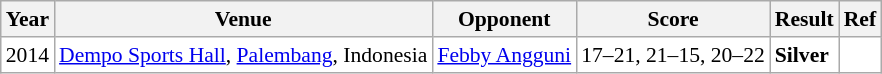<table class="sortable wikitable" style="font-size: 90%;">
<tr>
<th>Year</th>
<th>Venue</th>
<th>Opponent</th>
<th>Score</th>
<th>Result</th>
<th>Ref</th>
</tr>
<tr style="background:white">
<td align="center">2014</td>
<td align="left"><a href='#'>Dempo Sports Hall</a>, <a href='#'>Palembang</a>, Indonesia</td>
<td align="left"> <a href='#'>Febby Angguni</a></td>
<td align="left">17–21, 21–15, 20–22</td>
<td style="text-align:left; background:white"> <strong>Silver</strong></td>
<td style="text-align:center; background:white"></td>
</tr>
</table>
